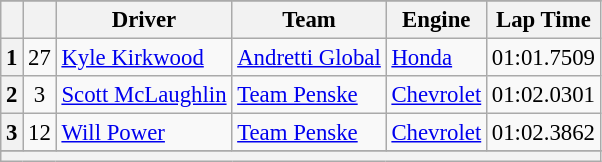<table class="wikitable" style="font-size:95%;">
<tr>
</tr>
<tr>
<th></th>
<th></th>
<th>Driver</th>
<th>Team</th>
<th>Engine</th>
<th>Lap Time</th>
</tr>
<tr>
<th>1</th>
<td align="center">27</td>
<td> <a href='#'>Kyle Kirkwood</a></td>
<td><a href='#'>Andretti Global</a></td>
<td><a href='#'>Honda</a></td>
<td>01:01.7509</td>
</tr>
<tr>
<th>2</th>
<td align="center">3</td>
<td> <a href='#'>Scott McLaughlin</a></td>
<td><a href='#'>Team Penske</a></td>
<td><a href='#'>Chevrolet</a></td>
<td>01:02.0301</td>
</tr>
<tr>
<th>3</th>
<td align="center">12</td>
<td> <a href='#'>Will Power</a> </td>
<td><a href='#'>Team Penske</a></td>
<td><a href='#'>Chevrolet</a></td>
<td>01:02.3862</td>
</tr>
<tr>
</tr>
<tr class="sortbottom">
<th colspan="6"></th>
</tr>
</table>
